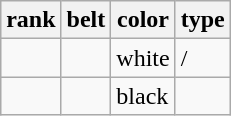<table class="wikitable" style="float:right; margin-right:10px">
<tr>
<th>rank</th>
<th>belt</th>
<th>color</th>
<th>type</th>
</tr>
<tr>
<td></td>
<td></td>
<td>white</td>
<td>/</td>
</tr>
<tr>
<td></td>
<td></td>
<td>black</td>
<td></td>
</tr>
</table>
